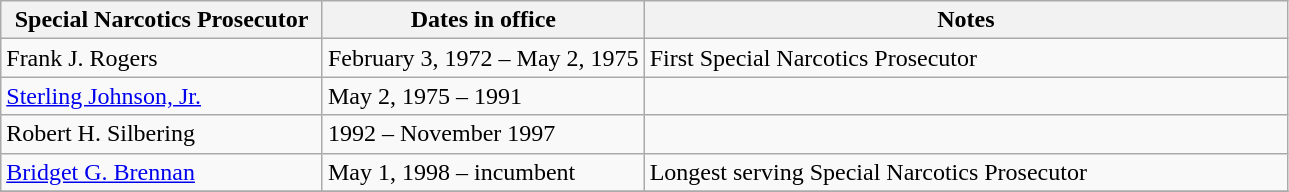<table class="wikitable">
<tr>
<th width = "25%">Special Narcotics Prosecutor</th>
<th width = "25%">Dates in office</th>
<th>Notes</th>
</tr>
<tr>
<td>Frank J. Rogers </td>
<td>February 3, 1972 – May 2, 1975</td>
<td>First Special Narcotics Prosecutor</td>
</tr>
<tr>
<td><a href='#'>Sterling Johnson, Jr.</a></td>
<td>May 2, 1975 – 1991</td>
<td></td>
</tr>
<tr>
<td>Robert H. Silbering</td>
<td>1992 – November 1997</td>
<td></td>
</tr>
<tr>
<td><a href='#'>Bridget G. Brennan</a></td>
<td>May 1, 1998 – incumbent</td>
<td>Longest serving Special Narcotics Prosecutor</td>
</tr>
<tr>
</tr>
</table>
